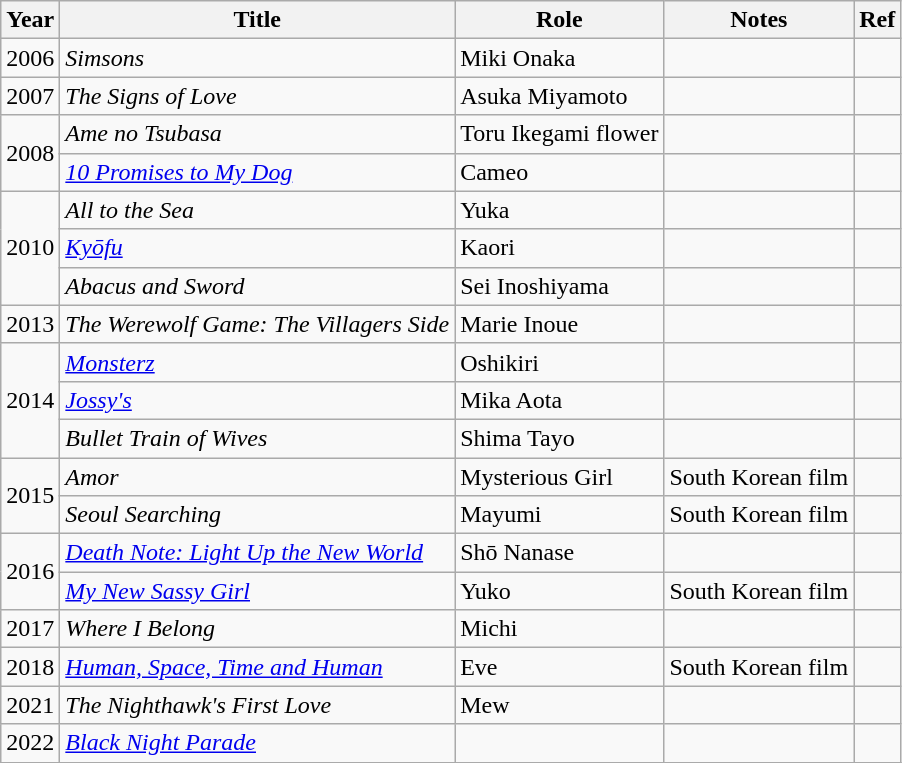<table class="wikitable sortable">
<tr>
<th>Year</th>
<th>Title</th>
<th>Role</th>
<th class="unsortable">Notes</th>
<th class="unsortable">Ref</th>
</tr>
<tr>
<td>2006</td>
<td><em>Simsons</em></td>
<td>Miki Onaka</td>
<td></td>
<td></td>
</tr>
<tr>
<td>2007</td>
<td><em>The Signs of Love</em></td>
<td>Asuka Miyamoto</td>
<td></td>
<td></td>
</tr>
<tr>
<td rowspan=2>2008</td>
<td><em>Ame no Tsubasa</em></td>
<td>Toru Ikegami flower</td>
<td></td>
<td></td>
</tr>
<tr>
<td><em><a href='#'>10 Promises to My Dog</a></em></td>
<td>Cameo</td>
<td></td>
<td></td>
</tr>
<tr>
<td rowspan=3>2010</td>
<td><em>All to the Sea</em></td>
<td>Yuka</td>
<td></td>
<td></td>
</tr>
<tr>
<td><em><a href='#'>Kyōfu</a></em></td>
<td>Kaori</td>
<td></td>
<td></td>
</tr>
<tr>
<td><em>Abacus and Sword</em></td>
<td>Sei Inoshiyama</td>
<td></td>
<td></td>
</tr>
<tr>
<td>2013</td>
<td><em>The Werewolf Game: The Villagers Side</em></td>
<td>Marie Inoue</td>
<td></td>
<td></td>
</tr>
<tr>
<td rowspan=3>2014</td>
<td><em><a href='#'>Monsterz</a></em></td>
<td>Oshikiri</td>
<td></td>
<td></td>
</tr>
<tr>
<td><em><a href='#'>Jossy's</a></em></td>
<td>Mika Aota</td>
<td></td>
<td></td>
</tr>
<tr>
<td><em>Bullet Train of Wives</em></td>
<td>Shima Tayo</td>
<td></td>
<td></td>
</tr>
<tr>
<td rowspan=2>2015</td>
<td><em>Amor</em></td>
<td>Mysterious Girl</td>
<td>South Korean film</td>
<td></td>
</tr>
<tr>
<td><em>Seoul Searching</em></td>
<td>Mayumi</td>
<td>South Korean film</td>
<td></td>
</tr>
<tr>
<td rowspan=2>2016</td>
<td><em><a href='#'>Death Note: Light Up the New World</a></em></td>
<td>Shō Nanase</td>
<td></td>
<td></td>
</tr>
<tr>
<td><em><a href='#'>My New Sassy Girl</a></em></td>
<td>Yuko</td>
<td>South Korean film</td>
<td></td>
</tr>
<tr>
<td>2017</td>
<td><em>Where I Belong</em></td>
<td>Michi</td>
<td></td>
<td></td>
</tr>
<tr>
<td>2018</td>
<td><em><a href='#'>Human, Space, Time and Human</a></em></td>
<td>Eve</td>
<td>South Korean film</td>
<td></td>
</tr>
<tr>
<td>2021</td>
<td><em>The Nighthawk's First Love</em></td>
<td>Mew</td>
<td></td>
<td></td>
</tr>
<tr>
<td>2022</td>
<td><em><a href='#'>Black Night Parade</a></em></td>
<td></td>
<td></td>
<td></td>
</tr>
<tr>
</tr>
</table>
